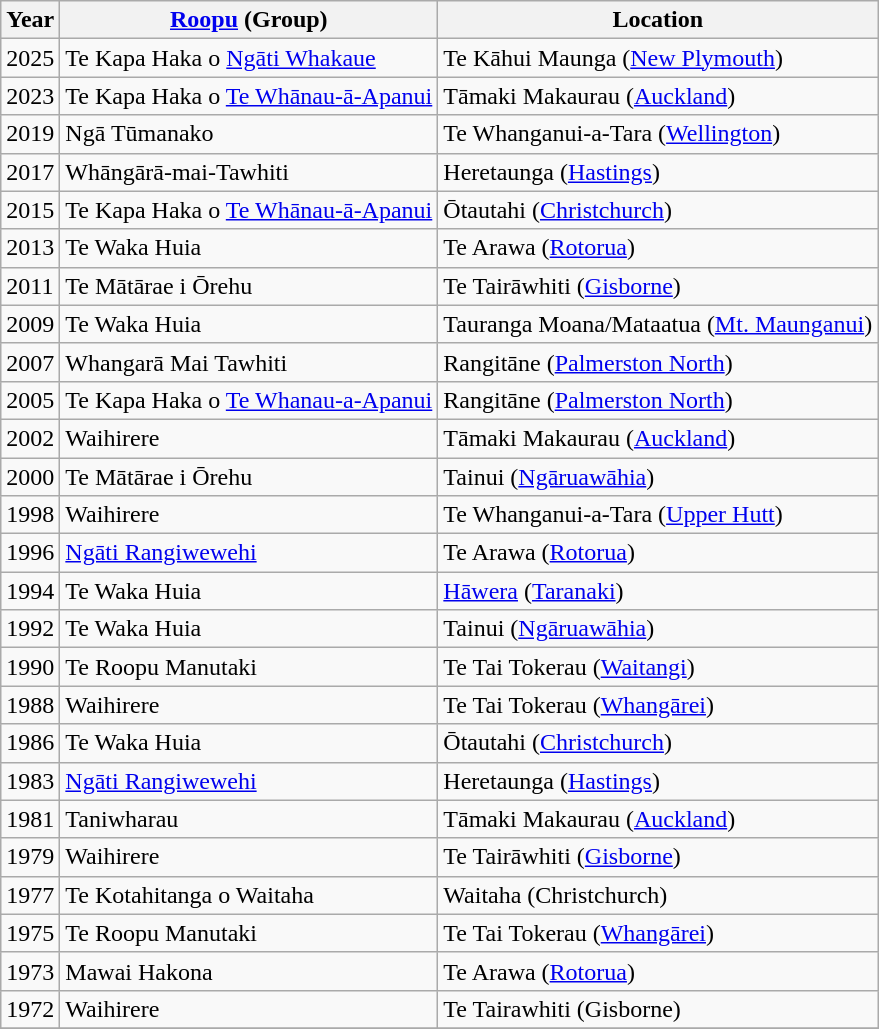<table class="wikitable sortable">
<tr>
<th>Year</th>
<th><a href='#'>Roopu</a> (Group)</th>
<th>Location</th>
</tr>
<tr>
<td>2025</td>
<td>Te Kapa Haka o <a href='#'>Ngāti Whakaue</a></td>
<td>Te Kāhui Maunga (<a href='#'>New Plymouth</a>)</td>
</tr>
<tr>
<td>2023</td>
<td>Te Kapa Haka o <a href='#'>Te Whānau-ā-Apanui</a></td>
<td>Tāmaki Makaurau (<a href='#'>Auckland</a>)</td>
</tr>
<tr>
<td>2019</td>
<td>Ngā Tūmanako</td>
<td>Te Whanganui-a-Tara (<a href='#'>Wellington</a>)</td>
</tr>
<tr>
<td>2017</td>
<td>Whāngārā-mai-Tawhiti</td>
<td>Heretaunga (<a href='#'>Hastings</a>)</td>
</tr>
<tr>
<td>2015</td>
<td>Te Kapa Haka o <a href='#'>Te Whānau-ā-Apanui</a></td>
<td>Ōtautahi (<a href='#'>Christchurch</a>)</td>
</tr>
<tr>
<td>2013</td>
<td>Te Waka Huia</td>
<td>Te Arawa (<a href='#'>Rotorua</a>)</td>
</tr>
<tr>
<td>2011</td>
<td>Te Mātārae i Ōrehu</td>
<td>Te Tairāwhiti (<a href='#'>Gisborne</a>)</td>
</tr>
<tr>
<td>2009</td>
<td>Te Waka Huia</td>
<td>Tauranga Moana/Mataatua (<a href='#'>Mt. Maunganui</a>)</td>
</tr>
<tr>
<td>2007</td>
<td>Whangarā Mai Tawhiti</td>
<td>Rangitāne (<a href='#'>Palmerston North</a>)</td>
</tr>
<tr>
<td>2005</td>
<td>Te Kapa Haka o <a href='#'>Te Whanau-a-Apanui</a></td>
<td>Rangitāne (<a href='#'>Palmerston North</a>)</td>
</tr>
<tr>
<td>2002</td>
<td>Waihirere</td>
<td>Tāmaki Makaurau (<a href='#'>Auckland</a>)</td>
</tr>
<tr>
<td>2000</td>
<td>Te Mātārae i Ōrehu</td>
<td>Tainui (<a href='#'>Ngāruawāhia</a>)</td>
</tr>
<tr>
<td>1998</td>
<td>Waihirere</td>
<td>Te Whanganui-a-Tara (<a href='#'>Upper Hutt</a>)</td>
</tr>
<tr>
<td>1996</td>
<td><a href='#'>Ngāti Rangiwewehi</a></td>
<td>Te Arawa (<a href='#'>Rotorua</a>)</td>
</tr>
<tr>
<td>1994</td>
<td>Te Waka Huia</td>
<td><a href='#'>Hāwera</a> (<a href='#'>Taranaki</a>)</td>
</tr>
<tr>
<td>1992</td>
<td>Te Waka Huia</td>
<td>Tainui (<a href='#'>Ngāruawāhia</a>)</td>
</tr>
<tr>
<td>1990</td>
<td>Te Roopu Manutaki</td>
<td>Te Tai Tokerau (<a href='#'>Waitangi</a>)</td>
</tr>
<tr>
<td>1988</td>
<td>Waihirere</td>
<td>Te Tai Tokerau (<a href='#'>Whangārei</a>)</td>
</tr>
<tr>
<td>1986</td>
<td>Te Waka Huia</td>
<td>Ōtautahi (<a href='#'>Christchurch</a>)</td>
</tr>
<tr>
<td>1983</td>
<td><a href='#'>Ngāti Rangiwewehi</a></td>
<td>Heretaunga (<a href='#'>Hastings</a>)</td>
</tr>
<tr>
<td>1981</td>
<td>Taniwharau</td>
<td>Tāmaki Makaurau (<a href='#'>Auckland</a>)</td>
</tr>
<tr>
<td>1979</td>
<td>Waihirere</td>
<td>Te Tairāwhiti (<a href='#'>Gisborne</a>)</td>
</tr>
<tr>
<td>1977</td>
<td>Te Kotahitanga o Waitaha</td>
<td>Waitaha (Christchurch)</td>
</tr>
<tr>
<td>1975</td>
<td>Te Roopu Manutaki</td>
<td>Te Tai Tokerau (<a href='#'>Whangārei</a>)</td>
</tr>
<tr>
<td>1973</td>
<td>Mawai Hakona</td>
<td>Te Arawa (<a href='#'>Rotorua</a>)</td>
</tr>
<tr>
<td>1972</td>
<td>Waihirere</td>
<td>Te Tairawhiti (Gisborne)</td>
</tr>
<tr>
</tr>
</table>
